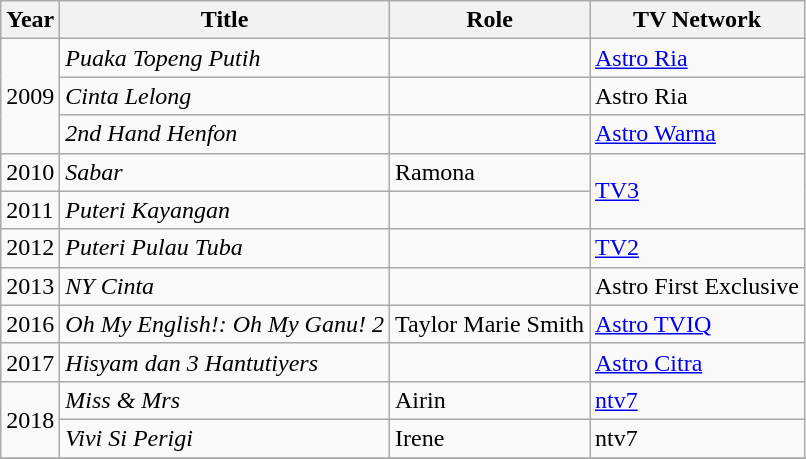<table class="wikitable">
<tr>
<th>Year</th>
<th>Title</th>
<th>Role</th>
<th>TV Network</th>
</tr>
<tr>
<td rowspan="3">2009</td>
<td><em>Puaka Topeng Putih</em></td>
<td></td>
<td><a href='#'>Astro Ria</a></td>
</tr>
<tr>
<td><em>Cinta Lelong</em></td>
<td></td>
<td>Astro Ria</td>
</tr>
<tr>
<td><em>2nd Hand Henfon</em></td>
<td></td>
<td><a href='#'>Astro Warna</a></td>
</tr>
<tr>
<td>2010</td>
<td><em>Sabar</em></td>
<td>Ramona</td>
<td rowspan=2><a href='#'>TV3</a></td>
</tr>
<tr>
<td>2011</td>
<td><em>Puteri Kayangan</em></td>
<td></td>
</tr>
<tr>
<td>2012</td>
<td><em>Puteri Pulau Tuba</em></td>
<td></td>
<td><a href='#'>TV2</a></td>
</tr>
<tr>
<td>2013</td>
<td><em>NY Cinta</em></td>
<td></td>
<td>Astro First Exclusive</td>
</tr>
<tr>
<td>2016</td>
<td><em>Oh My English!: Oh My Ganu! 2</em></td>
<td>Taylor Marie Smith</td>
<td><a href='#'>Astro TVIQ</a></td>
</tr>
<tr>
<td>2017</td>
<td><em>Hisyam dan 3 Hantutiyers</em></td>
<td></td>
<td><a href='#'>Astro Citra</a></td>
</tr>
<tr>
<td rowspan="2">2018</td>
<td><em>Miss & Mrs</em></td>
<td>Airin</td>
<td><a href='#'>ntv7</a></td>
</tr>
<tr>
<td><em>Vivi Si Perigi</em></td>
<td>Irene</td>
<td>ntv7</td>
</tr>
<tr>
</tr>
</table>
